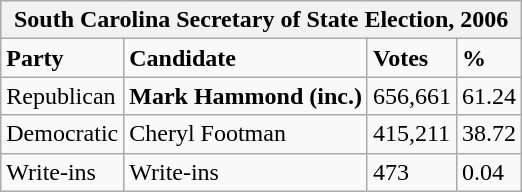<table class="wikitable">
<tr>
<th colspan="4">South Carolina Secretary of State Election, 2006</th>
</tr>
<tr>
<td><strong>Party</strong></td>
<td><strong>Candidate</strong></td>
<td><strong>Votes</strong></td>
<td><strong>%</strong></td>
</tr>
<tr>
<td>Republican</td>
<td><strong>Mark Hammond (inc.)</strong></td>
<td>656,661</td>
<td>61.24</td>
</tr>
<tr>
<td>Democratic</td>
<td>Cheryl Footman</td>
<td>415,211</td>
<td>38.72</td>
</tr>
<tr>
<td>Write-ins</td>
<td>Write-ins</td>
<td>473</td>
<td>0.04</td>
</tr>
</table>
